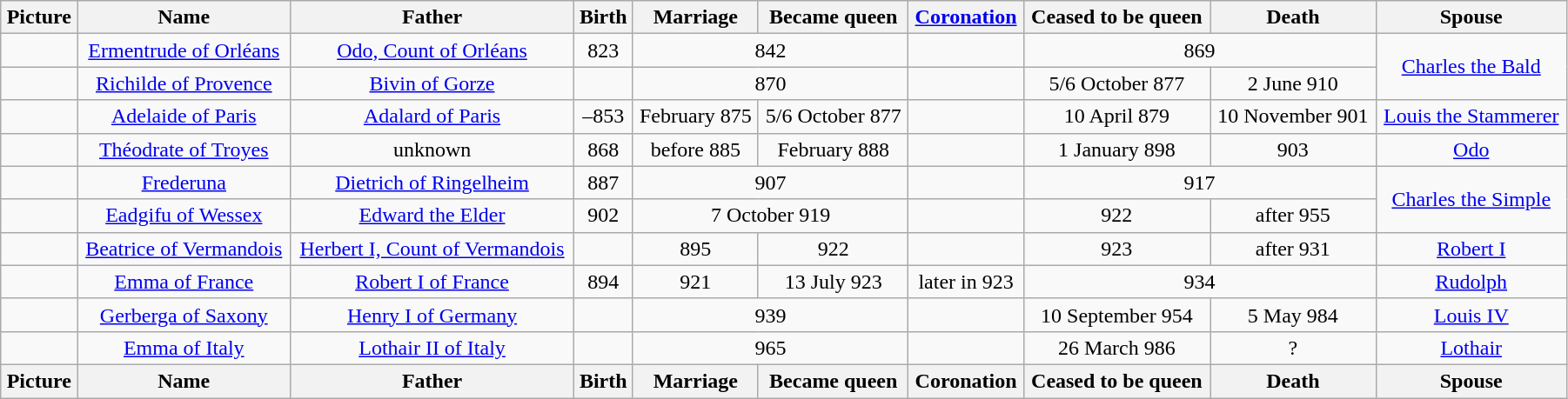<table width=95% class="wikitable" style="text-align:center">
<tr>
<th>Picture</th>
<th>Name</th>
<th>Father</th>
<th>Birth</th>
<th>Marriage</th>
<th>Became queen</th>
<th><a href='#'>Coronation</a></th>
<th>Ceased to be queen</th>
<th>Death</th>
<th>Spouse</th>
</tr>
<tr>
<td></td>
<td><a href='#'>Ermentrude of Orléans</a></td>
<td><a href='#'>Odo, Count of Orléans</a></td>
<td>823</td>
<td colspan="2">842</td>
<td></td>
<td colspan=2>869</td>
<td rowspan="2"><a href='#'>Charles the Bald</a></td>
</tr>
<tr>
<td></td>
<td><a href='#'>Richilde of Provence</a></td>
<td><a href='#'>Bivin of Gorze</a></td>
<td></td>
<td colspan="2">870</td>
<td></td>
<td>5/6 October 877</td>
<td>2 June 910</td>
</tr>
<tr>
<td></td>
<td><a href='#'>Adelaide of Paris</a></td>
<td><a href='#'>Adalard of Paris</a></td>
<td>–853</td>
<td>February 875</td>
<td>5/6 October 877</td>
<td></td>
<td>10 April 879</td>
<td>10 November 901</td>
<td><a href='#'>Louis the Stammerer</a></td>
</tr>
<tr>
<td></td>
<td><a href='#'>Théodrate of Troyes</a></td>
<td>unknown</td>
<td>868</td>
<td>before 885</td>
<td>February 888</td>
<td></td>
<td>1 January 898</td>
<td>903</td>
<td><a href='#'>Odo</a></td>
</tr>
<tr>
<td></td>
<td><a href='#'>Frederuna</a></td>
<td><a href='#'>Dietrich of Ringelheim</a></td>
<td>887</td>
<td colspan="2">907</td>
<td></td>
<td colspan=2>917</td>
<td rowspan="2"><a href='#'>Charles the Simple</a></td>
</tr>
<tr>
<td></td>
<td><a href='#'>Eadgifu of Wessex</a></td>
<td><a href='#'>Edward the Elder</a></td>
<td>902</td>
<td colspan="2">7 October 919</td>
<td></td>
<td>922</td>
<td>after 955</td>
</tr>
<tr>
<td></td>
<td><a href='#'>Beatrice of Vermandois</a></td>
<td><a href='#'>Herbert I, Count of Vermandois</a></td>
<td></td>
<td>895</td>
<td>922</td>
<td></td>
<td>923</td>
<td>after 931</td>
<td><a href='#'>Robert I</a></td>
</tr>
<tr>
<td></td>
<td><a href='#'>Emma of France</a></td>
<td><a href='#'>Robert I of France</a></td>
<td>894</td>
<td>921</td>
<td>13 July 923</td>
<td>later in 923</td>
<td colspan="2">934</td>
<td><a href='#'>Rudolph</a></td>
</tr>
<tr>
<td></td>
<td><a href='#'>Gerberga of Saxony</a></td>
<td><a href='#'>Henry I of Germany</a></td>
<td></td>
<td colspan="2">939</td>
<td></td>
<td>10 September 954</td>
<td>5 May 984</td>
<td><a href='#'>Louis IV</a></td>
</tr>
<tr>
<td></td>
<td><a href='#'>Emma of Italy</a></td>
<td><a href='#'>Lothair II of Italy</a></td>
<td></td>
<td colspan="2">965</td>
<td></td>
<td>26 March 986</td>
<td>?</td>
<td><a href='#'>Lothair</a></td>
</tr>
<tr>
<th>Picture</th>
<th>Name</th>
<th>Father</th>
<th>Birth</th>
<th>Marriage</th>
<th>Became queen</th>
<th>Coronation</th>
<th>Ceased to be queen</th>
<th>Death</th>
<th>Spouse</th>
</tr>
</table>
